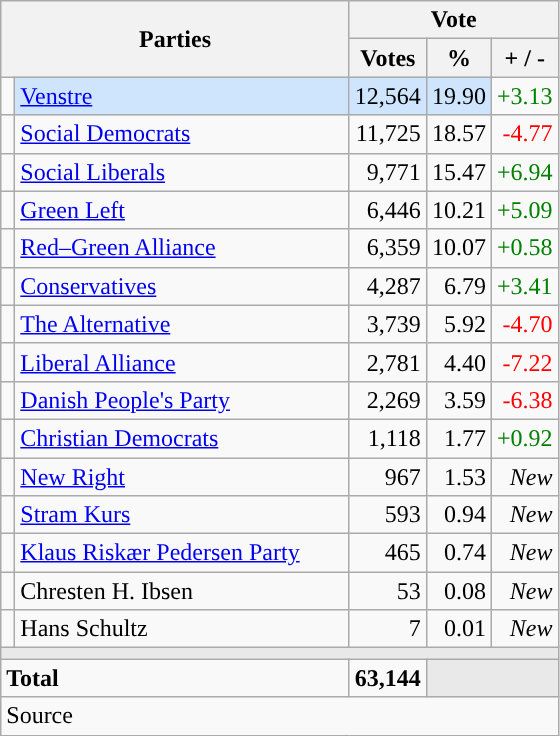<table class="wikitable" style="text-align:right;">
<tr>
<th style="text-align:centre;" rowspan="2" colspan="2" width="225">Parties</th>
<th colspan="3">Vote</th>
</tr>
<tr>
<th width="15">Votes</th>
<th width="15">%</th>
<th width="15">+ / -</th>
</tr>
<tr>
<td width="2" style="color:inherit;background:"></td>
<td bgcolor=#cfe5fe  align="left"><a href='#'>Venstre</a></td>
<td bgcolor=#cfe5fe>12,564</td>
<td bgcolor=#cfe5fe>19.90</td>
<td style=color:green;>+3.13</td>
</tr>
<tr>
<td width="2" style="color:inherit;background:"></td>
<td align="left"><a href='#'>Social Democrats</a></td>
<td>11,725</td>
<td>18.57</td>
<td style=color:red;>-4.77</td>
</tr>
<tr>
<td width="2" style="color:inherit;background:"></td>
<td align="left"><a href='#'>Social Liberals</a></td>
<td>9,771</td>
<td>15.47</td>
<td style=color:green;>+6.94</td>
</tr>
<tr>
<td width="2" style="color:inherit;background:"></td>
<td align="left"><a href='#'>Green Left</a></td>
<td>6,446</td>
<td>10.21</td>
<td style=color:green;>+5.09</td>
</tr>
<tr>
<td width="2" style="color:inherit;background:"></td>
<td align="left"><a href='#'>Red–Green Alliance</a></td>
<td>6,359</td>
<td>10.07</td>
<td style=color:green;>+0.58</td>
</tr>
<tr>
<td width="2" style="color:inherit;background:"></td>
<td align="left"><a href='#'>Conservatives</a></td>
<td>4,287</td>
<td>6.79</td>
<td style=color:green;>+3.41</td>
</tr>
<tr>
<td width="2" style="color:inherit;background:"></td>
<td align="left"><a href='#'>The Alternative</a></td>
<td>3,739</td>
<td>5.92</td>
<td style=color:red;>-4.70</td>
</tr>
<tr>
<td width="2" style="color:inherit;background:"></td>
<td align="left"><a href='#'>Liberal Alliance</a></td>
<td>2,781</td>
<td>4.40</td>
<td style=color:red;>-7.22</td>
</tr>
<tr>
<td width="2" style="color:inherit;background:"></td>
<td align="left"><a href='#'>Danish People's Party</a></td>
<td>2,269</td>
<td>3.59</td>
<td style=color:red;>-6.38</td>
</tr>
<tr>
<td width="2" style="color:inherit;background:"></td>
<td align="left"><a href='#'>Christian Democrats</a></td>
<td>1,118</td>
<td>1.77</td>
<td style=color:green;>+0.92</td>
</tr>
<tr>
<td width="2" style="color:inherit;background:"></td>
<td align="left"><a href='#'>New Right</a></td>
<td>967</td>
<td>1.53</td>
<td><em>New</em></td>
</tr>
<tr>
<td width="2" style="color:inherit;background:"></td>
<td align="left"><a href='#'>Stram Kurs</a></td>
<td>593</td>
<td>0.94</td>
<td><em>New</em></td>
</tr>
<tr>
<td width="2" style="color:inherit;background:"></td>
<td align="left"><a href='#'>Klaus Riskær Pedersen Party</a></td>
<td>465</td>
<td>0.74</td>
<td><em>New</em></td>
</tr>
<tr>
<td width="2" style="color:inherit;background:"></td>
<td align="left">Chresten H. Ibsen</td>
<td>53</td>
<td>0.08</td>
<td><em>New</em></td>
</tr>
<tr>
<td width="2" style="color:inherit;background:"></td>
<td align="left">Hans Schultz</td>
<td>7</td>
<td>0.01</td>
<td><em>New</em></td>
</tr>
<tr>
<td colspan="7" bgcolor="#E9E9E9"></td>
</tr>
<tr>
<td align="left" colspan="2"><strong>Total</strong></td>
<td><strong>63,144</strong></td>
<td bgcolor="#E9E9E9" colspan="2"></td>
</tr>
<tr>
<td align="left" colspan="6">Source</td>
</tr>
</table>
